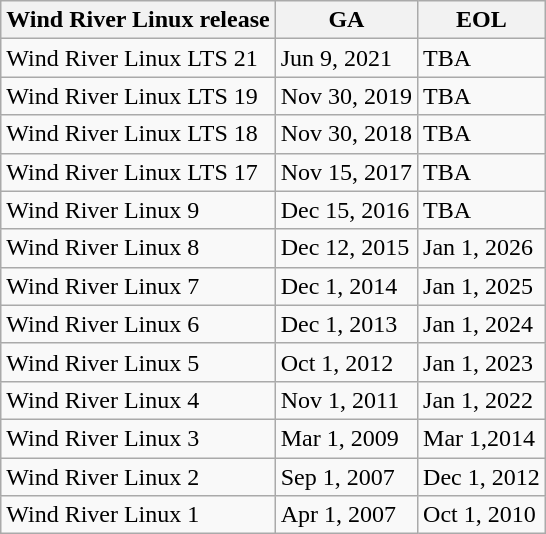<table class="wikitable">
<tr>
<th>Wind River Linux release</th>
<th>GA</th>
<th>EOL</th>
</tr>
<tr>
<td>Wind River Linux LTS 21</td>
<td>Jun 9, 2021</td>
<td>TBA</td>
</tr>
<tr>
<td>Wind River Linux LTS 19</td>
<td>Nov 30, 2019</td>
<td>TBA</td>
</tr>
<tr>
<td>Wind River Linux LTS 18</td>
<td>Nov 30, 2018</td>
<td>TBA</td>
</tr>
<tr>
<td>Wind River Linux LTS 17</td>
<td>Nov 15, 2017</td>
<td>TBA</td>
</tr>
<tr>
<td>Wind River Linux 9</td>
<td>Dec 15, 2016</td>
<td>TBA</td>
</tr>
<tr>
<td>Wind River Linux 8</td>
<td>Dec 12, 2015</td>
<td>Jan 1, 2026</td>
</tr>
<tr>
<td>Wind River Linux 7</td>
<td>Dec 1, 2014</td>
<td>Jan 1, 2025</td>
</tr>
<tr>
<td>Wind River Linux 6</td>
<td>Dec 1, 2013</td>
<td>Jan 1, 2024</td>
</tr>
<tr>
<td>Wind River Linux 5</td>
<td>Oct 1, 2012</td>
<td>Jan 1, 2023</td>
</tr>
<tr>
<td>Wind River Linux 4</td>
<td>Nov 1, 2011</td>
<td>Jan 1, 2022</td>
</tr>
<tr>
<td>Wind River Linux 3</td>
<td>Mar 1, 2009</td>
<td>Mar 1,2014</td>
</tr>
<tr>
<td>Wind River Linux 2</td>
<td>Sep 1, 2007</td>
<td>Dec 1, 2012</td>
</tr>
<tr>
<td>Wind River Linux 1</td>
<td>Apr 1, 2007</td>
<td>Oct 1, 2010</td>
</tr>
</table>
